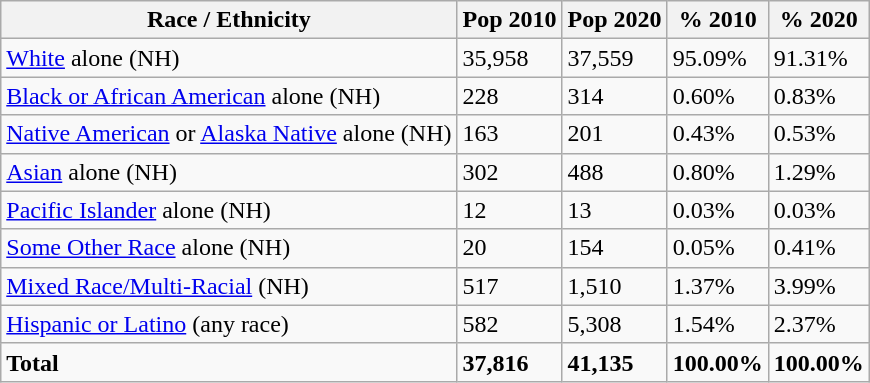<table class="wikitable">
<tr>
<th>Race / Ethnicity</th>
<th>Pop 2010</th>
<th>Pop 2020</th>
<th>% 2010</th>
<th>% 2020</th>
</tr>
<tr>
<td><a href='#'>White</a> alone (NH)</td>
<td>35,958</td>
<td>37,559</td>
<td>95.09%</td>
<td>91.31%</td>
</tr>
<tr>
<td><a href='#'>Black or African American</a> alone (NH)</td>
<td>228</td>
<td>314</td>
<td>0.60%</td>
<td>0.83%</td>
</tr>
<tr>
<td><a href='#'>Native American</a> or <a href='#'>Alaska Native</a> alone (NH)</td>
<td>163</td>
<td>201</td>
<td>0.43%</td>
<td>0.53%</td>
</tr>
<tr>
<td><a href='#'>Asian</a> alone (NH)</td>
<td>302</td>
<td>488</td>
<td>0.80%</td>
<td>1.29%</td>
</tr>
<tr>
<td><a href='#'>Pacific Islander</a> alone (NH)</td>
<td>12</td>
<td>13</td>
<td>0.03%</td>
<td>0.03%</td>
</tr>
<tr>
<td><a href='#'>Some Other Race</a> alone (NH)</td>
<td>20</td>
<td>154</td>
<td>0.05%</td>
<td>0.41%</td>
</tr>
<tr>
<td><a href='#'>Mixed Race/Multi-Racial</a> (NH)</td>
<td>517</td>
<td>1,510</td>
<td>1.37%</td>
<td>3.99%</td>
</tr>
<tr>
<td><a href='#'>Hispanic or Latino</a> (any race)</td>
<td>582</td>
<td>5,308</td>
<td>1.54%</td>
<td>2.37%</td>
</tr>
<tr>
<td><strong>Total</strong></td>
<td><strong>37,816</strong></td>
<td><strong>41,135</strong></td>
<td><strong>100.00%</strong></td>
<td><strong>100.00%</strong></td>
</tr>
</table>
